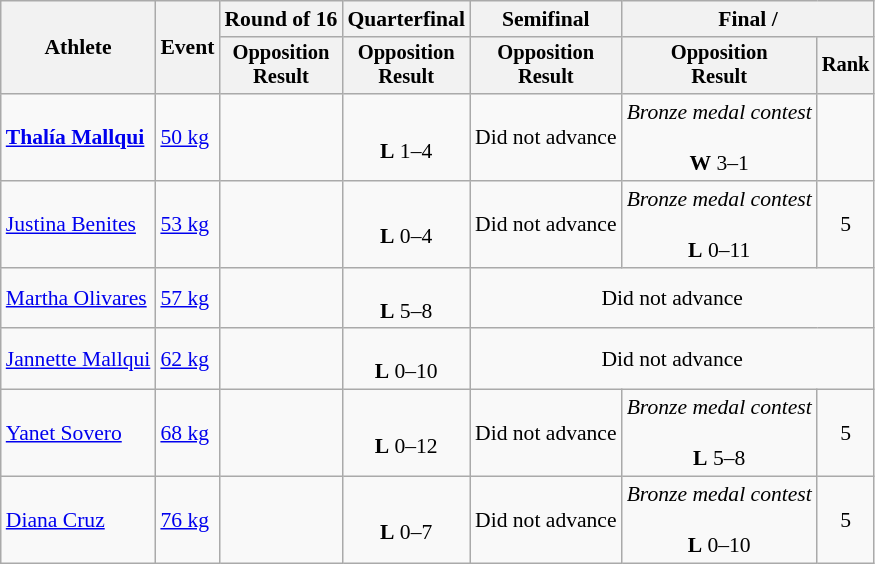<table class=wikitable style=font-size:90%;text-align:center>
<tr>
<th rowspan=2>Athlete</th>
<th rowspan=2>Event</th>
<th>Round of 16</th>
<th>Quarterfinal</th>
<th>Semifinal</th>
<th colspan=2>Final / </th>
</tr>
<tr style=font-size:95%>
<th>Opposition<br>Result</th>
<th>Opposition<br>Result</th>
<th>Opposition<br>Result</th>
<th>Opposition<br>Result</th>
<th>Rank</th>
</tr>
<tr>
<td align=left><strong><a href='#'>Thalía Mallqui</a></strong></td>
<td align=left><a href='#'>50 kg</a></td>
<td></td>
<td><br><strong>L</strong> 1–4</td>
<td>Did not advance</td>
<td><em>Bronze medal contest</em><br><br><strong>W</strong> 3–1</td>
<td></td>
</tr>
<tr>
<td align=left><a href='#'>Justina Benites</a></td>
<td align=left><a href='#'>53 kg</a></td>
<td></td>
<td><br><strong>L</strong> 0–4</td>
<td>Did not advance</td>
<td><em>Bronze medal contest</em><br><br><strong>L</strong> 0–11</td>
<td>5</td>
</tr>
<tr>
<td align=left><a href='#'>Martha Olivares</a></td>
<td align=left><a href='#'>57 kg</a></td>
<td></td>
<td><br><strong>L</strong> 5–8</td>
<td colspan=3>Did not advance</td>
</tr>
<tr>
<td align=left><a href='#'>Jannette Mallqui</a></td>
<td align=left><a href='#'>62 kg</a></td>
<td></td>
<td><br><strong>L</strong> 0–10</td>
<td colspan=3>Did not advance</td>
</tr>
<tr>
<td align=left><a href='#'>Yanet Sovero</a></td>
<td align=left><a href='#'>68 kg</a></td>
<td></td>
<td><br><strong>L</strong> 0–12</td>
<td>Did not advance</td>
<td><em>Bronze medal contest</em><br><br><strong>L</strong> 5–8</td>
<td>5</td>
</tr>
<tr>
<td align=left><a href='#'>Diana Cruz</a></td>
<td align=left><a href='#'>76 kg</a></td>
<td></td>
<td><br><strong>L</strong> 0–7</td>
<td>Did not advance</td>
<td><em>Bronze medal contest</em><br><br><strong>L</strong> 0–10</td>
<td>5</td>
</tr>
</table>
